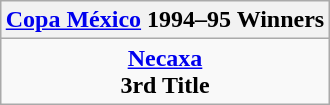<table class="wikitable" style="text-align: center; margin: 0 auto;">
<tr>
<th><a href='#'>Copa México</a> 1994–95 Winners</th>
</tr>
<tr>
<td><strong><a href='#'>Necaxa</a></strong><br><strong>3rd Title</strong></td>
</tr>
</table>
